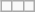<table class="wikitable" style="float:right;">
<tr style="text-align: center">
<td></td>
<td></td>
<td></td>
</tr>
</table>
